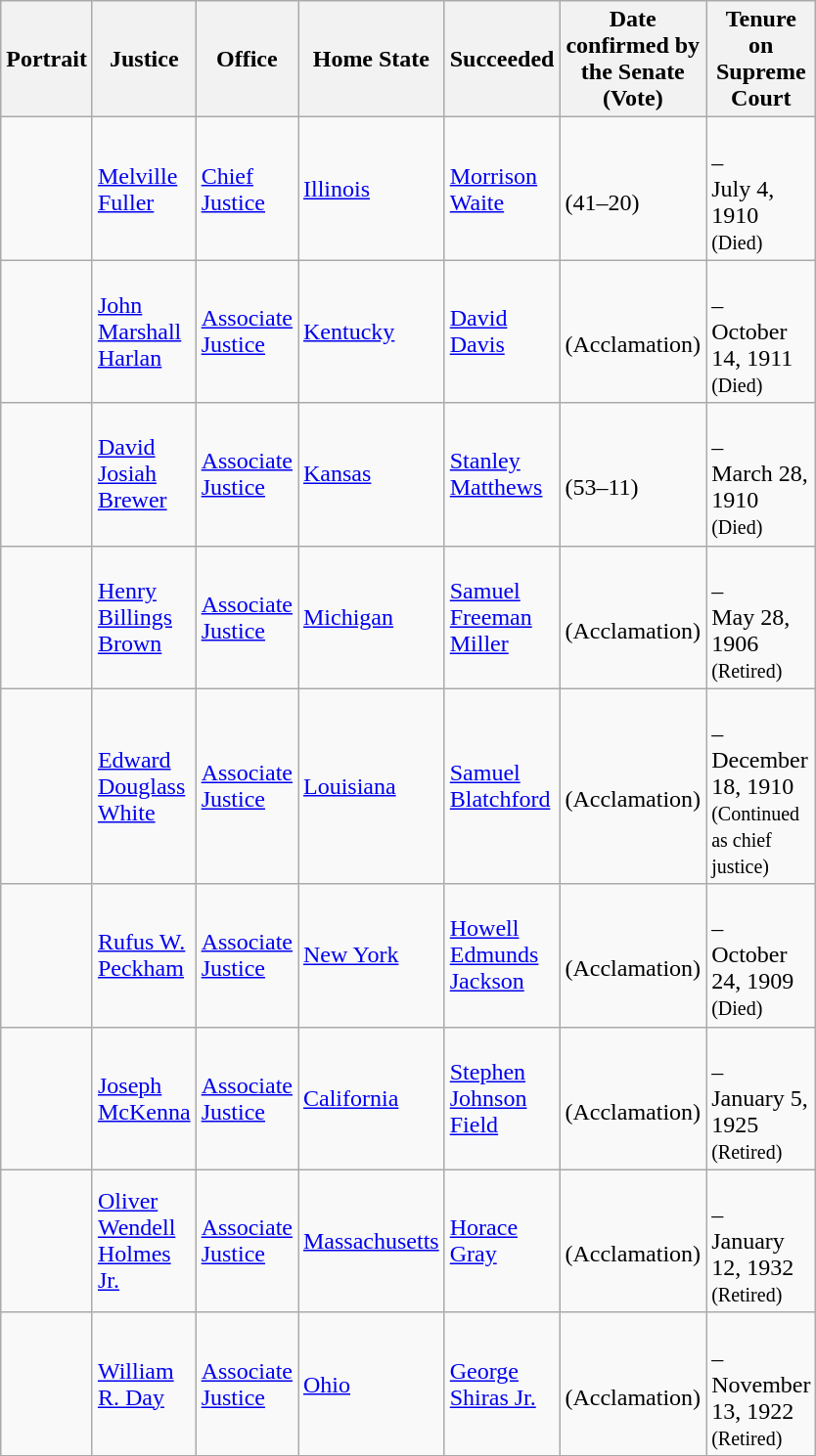<table class="wikitable sortable">
<tr>
<th scope="col" style="width: 10px;">Portrait</th>
<th scope="col" style="width: 10px;">Justice</th>
<th scope="col" style="width: 10px;">Office</th>
<th scope="col" style="width: 10px;">Home State</th>
<th scope="col" style="width: 10px;">Succeeded</th>
<th scope="col" style="width: 10px;">Date confirmed by the Senate<br>(Vote)</th>
<th scope="col" style="width: 10px;">Tenure on Supreme Court</th>
</tr>
<tr>
<td></td>
<td><a href='#'>Melville Fuller</a></td>
<td><a href='#'>Chief Justice</a></td>
<td><a href='#'>Illinois</a></td>
<td><a href='#'>Morrison Waite</a></td>
<td><br>(41–20)</td>
<td><br>–<br>July 4, 1910<br><small>(Died)</small></td>
</tr>
<tr>
<td></td>
<td><a href='#'>John Marshall Harlan</a></td>
<td><a href='#'>Associate Justice</a></td>
<td><a href='#'>Kentucky</a></td>
<td><a href='#'>David Davis</a></td>
<td><br>(Acclamation)</td>
<td><br>–<br>October 14, 1911<br><small>(Died)</small></td>
</tr>
<tr>
<td></td>
<td><a href='#'>David Josiah Brewer</a></td>
<td><a href='#'>Associate Justice</a></td>
<td><a href='#'>Kansas</a></td>
<td><a href='#'>Stanley Matthews</a></td>
<td><br>(53–11)</td>
<td><br>–<br>March 28, 1910<br><small>(Died)</small></td>
</tr>
<tr>
<td></td>
<td><a href='#'>Henry Billings Brown</a></td>
<td><a href='#'>Associate Justice</a></td>
<td><a href='#'>Michigan</a></td>
<td><a href='#'>Samuel Freeman Miller</a></td>
<td><br>(Acclamation)</td>
<td><br>–<br>May 28, 1906<br><small>(Retired)</small></td>
</tr>
<tr>
<td></td>
<td><a href='#'>Edward Douglass White</a></td>
<td><a href='#'>Associate Justice</a></td>
<td><a href='#'>Louisiana</a></td>
<td><a href='#'>Samuel Blatchford</a></td>
<td><br>(Acclamation)</td>
<td><br>–<br>December 18, 1910<br><small>(Continued as chief justice)</small></td>
</tr>
<tr>
<td></td>
<td><a href='#'>Rufus W. Peckham</a></td>
<td><a href='#'>Associate Justice</a></td>
<td><a href='#'>New York</a></td>
<td><a href='#'>Howell Edmunds Jackson</a></td>
<td><br>(Acclamation)</td>
<td><br>–<br>October 24, 1909<br><small>(Died)</small></td>
</tr>
<tr>
<td></td>
<td><a href='#'>Joseph McKenna</a></td>
<td><a href='#'>Associate Justice</a></td>
<td><a href='#'>California</a></td>
<td><a href='#'>Stephen Johnson Field</a></td>
<td><br>(Acclamation)</td>
<td><br>–<br>January 5, 1925<br><small>(Retired)</small></td>
</tr>
<tr>
<td></td>
<td><a href='#'>Oliver Wendell Holmes Jr.</a></td>
<td><a href='#'>Associate Justice</a></td>
<td><a href='#'>Massachusetts</a></td>
<td><a href='#'>Horace Gray</a></td>
<td><br>(Acclamation)</td>
<td><br>–<br>January 12, 1932<br><small>(Retired)</small></td>
</tr>
<tr>
<td></td>
<td><a href='#'>William R. Day</a></td>
<td><a href='#'>Associate Justice</a></td>
<td><a href='#'>Ohio</a></td>
<td><a href='#'>George Shiras Jr.</a></td>
<td><br>(Acclamation)</td>
<td><br>–<br>November 13, 1922<br><small>(Retired)</small></td>
</tr>
<tr>
</tr>
</table>
